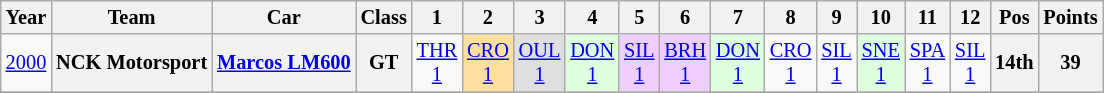<table class="wikitable" style="text-align:center; font-size:85%">
<tr>
<th>Year</th>
<th>Team</th>
<th>Car</th>
<th>Class</th>
<th>1</th>
<th>2</th>
<th>3</th>
<th>4</th>
<th>5</th>
<th>6</th>
<th>7</th>
<th>8</th>
<th>9</th>
<th>10</th>
<th>11</th>
<th>12</th>
<th>Pos</th>
<th>Points</th>
</tr>
<tr>
<td><a href='#'>2000</a></td>
<th nowrap>NCK Motorsport</th>
<th nowrap><a href='#'>Marcos LM600</a></th>
<th>GT</th>
<td style="background:#;"><a href='#'>THR<br>1</a></td>
<td style="background:#FFDF9F;"><a href='#'>CRO<br>1</a><br></td>
<td style="background:#DFDFDF;"><a href='#'>OUL<br>1</a><br></td>
<td style="background:#DFFFDF;"><a href='#'>DON<br>1</a><br></td>
<td style="background:#EFCFFF;"><a href='#'>SIL<br>1</a><br></td>
<td style="background:#EFCFFF;"><a href='#'>BRH<br>1</a><br></td>
<td style="background:#DFFFDF;"><a href='#'>DON<br>1</a><br></td>
<td style="background:#;"><a href='#'>CRO<br>1</a></td>
<td style="background:#;"><a href='#'>SIL<br>1</a></td>
<td style="background:#DFFFDF;"><a href='#'>SNE<br>1</a><br></td>
<td style="background:#;"><a href='#'>SPA<br>1</a></td>
<td style="background:#;"><a href='#'>SIL<br>1</a></td>
<th>14th</th>
<th>39</th>
</tr>
<tr>
</tr>
</table>
